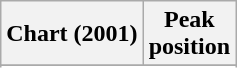<table class="wikitable sortable plainrowheaders">
<tr>
<th>Chart (2001)</th>
<th>Peak<br>position</th>
</tr>
<tr>
</tr>
<tr>
</tr>
<tr>
</tr>
</table>
